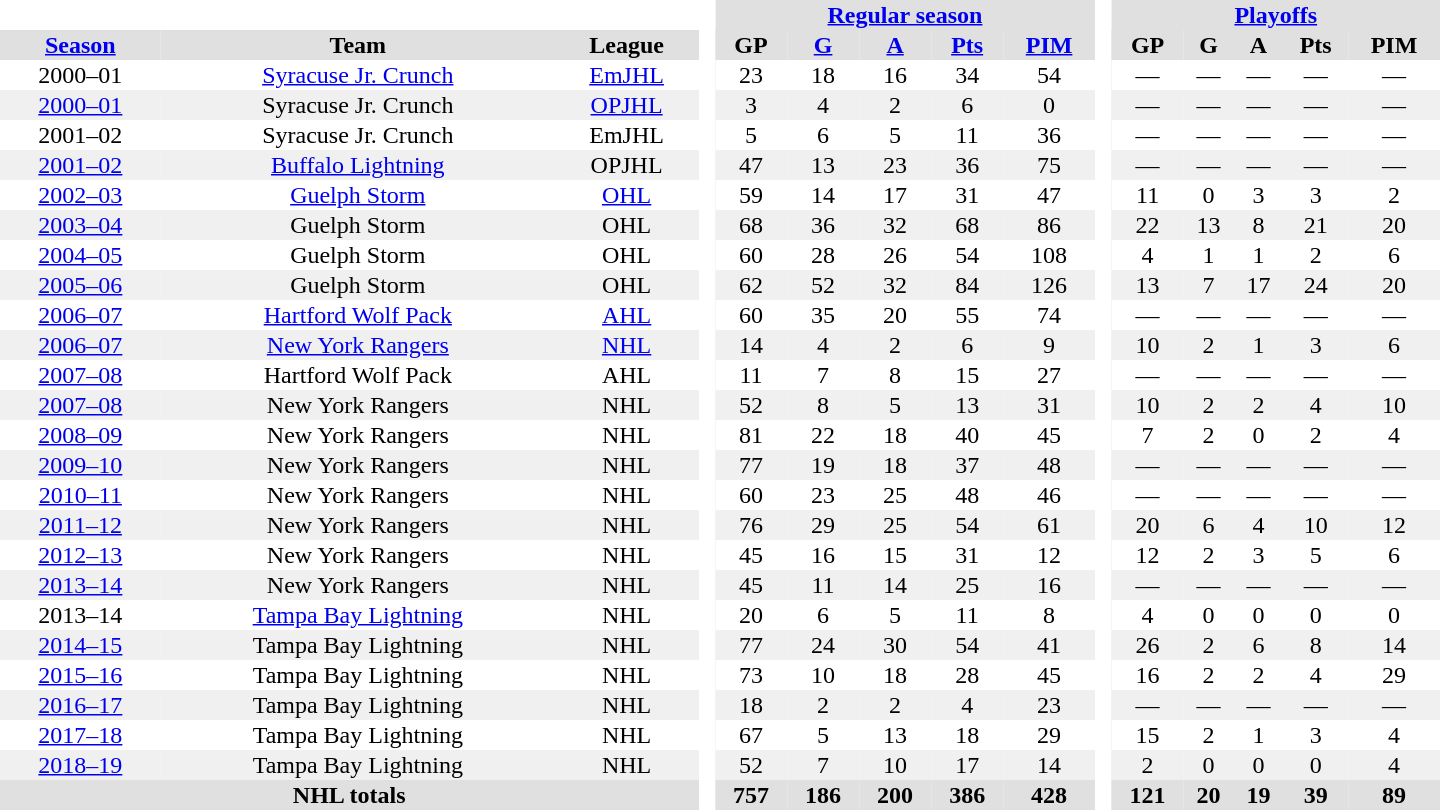<table border="0" cellpadding="1" cellspacing="0" style="text-align:center; width:60em">
<tr bgcolor="#e0e0e0">
<th colspan="3" bgcolor="#ffffff"> </th>
<th rowspan="100" bgcolor="#ffffff"> </th>
<th colspan="5"><a href='#'>Regular season</a></th>
<th rowspan="100" bgcolor="#ffffff"> </th>
<th colspan="5"><a href='#'>Playoffs</a></th>
</tr>
<tr bgcolor="#e0e0e0">
<th><a href='#'>Season</a></th>
<th>Team</th>
<th>League</th>
<th>GP</th>
<th><a href='#'>G</a></th>
<th><a href='#'>A</a></th>
<th><a href='#'>Pts</a></th>
<th><a href='#'>PIM</a></th>
<th>GP</th>
<th>G</th>
<th>A</th>
<th>Pts</th>
<th>PIM</th>
</tr>
<tr>
<td>2000–01</td>
<td><a href='#'>Syracuse Jr. Crunch</a></td>
<td><a href='#'>EmJHL</a></td>
<td>23</td>
<td>18</td>
<td>16</td>
<td>34</td>
<td>54</td>
<td>—</td>
<td>—</td>
<td>—</td>
<td>—</td>
<td>—</td>
</tr>
<tr bgcolor="#f0f0f0">
<td><a href='#'>2000–01</a></td>
<td>Syracuse Jr. Crunch</td>
<td><a href='#'>OPJHL</a></td>
<td>3</td>
<td>4</td>
<td>2</td>
<td>6</td>
<td>0</td>
<td>—</td>
<td>—</td>
<td>—</td>
<td>—</td>
<td>—</td>
</tr>
<tr>
<td>2001–02</td>
<td>Syracuse Jr. Crunch</td>
<td>EmJHL</td>
<td>5</td>
<td>6</td>
<td>5</td>
<td>11</td>
<td>36</td>
<td>—</td>
<td>—</td>
<td>—</td>
<td>—</td>
<td>—</td>
</tr>
<tr bgcolor="#f0f0f0">
<td><a href='#'>2001–02</a></td>
<td><a href='#'>Buffalo Lightning</a></td>
<td>OPJHL</td>
<td>47</td>
<td>13</td>
<td>23</td>
<td>36</td>
<td>75</td>
<td>—</td>
<td>—</td>
<td>—</td>
<td>—</td>
<td>—</td>
</tr>
<tr>
<td><a href='#'>2002–03</a></td>
<td><a href='#'>Guelph Storm</a></td>
<td><a href='#'>OHL</a></td>
<td>59</td>
<td>14</td>
<td>17</td>
<td>31</td>
<td>47</td>
<td>11</td>
<td>0</td>
<td>3</td>
<td>3</td>
<td>2</td>
</tr>
<tr bgcolor="#f0f0f0">
<td><a href='#'>2003–04</a></td>
<td>Guelph Storm</td>
<td>OHL</td>
<td>68</td>
<td>36</td>
<td>32</td>
<td>68</td>
<td>86</td>
<td>22</td>
<td>13</td>
<td>8</td>
<td>21</td>
<td>20</td>
</tr>
<tr>
<td><a href='#'>2004–05</a></td>
<td>Guelph Storm</td>
<td>OHL</td>
<td>60</td>
<td>28</td>
<td>26</td>
<td>54</td>
<td>108</td>
<td>4</td>
<td>1</td>
<td>1</td>
<td>2</td>
<td>6</td>
</tr>
<tr bgcolor="#f0f0f0">
<td><a href='#'>2005–06</a></td>
<td>Guelph Storm</td>
<td>OHL</td>
<td>62</td>
<td>52</td>
<td>32</td>
<td>84</td>
<td>126</td>
<td>13</td>
<td>7</td>
<td>17</td>
<td>24</td>
<td>20</td>
</tr>
<tr>
<td><a href='#'>2006–07</a></td>
<td><a href='#'>Hartford Wolf Pack</a></td>
<td><a href='#'>AHL</a></td>
<td>60</td>
<td>35</td>
<td>20</td>
<td>55</td>
<td>74</td>
<td>—</td>
<td>—</td>
<td>—</td>
<td>—</td>
<td>—</td>
</tr>
<tr bgcolor="#f0f0f0">
<td><a href='#'>2006–07</a></td>
<td><a href='#'>New York Rangers</a></td>
<td><a href='#'>NHL</a></td>
<td>14</td>
<td>4</td>
<td>2</td>
<td>6</td>
<td>9</td>
<td>10</td>
<td>2</td>
<td>1</td>
<td>3</td>
<td>6</td>
</tr>
<tr>
<td><a href='#'>2007–08</a></td>
<td>Hartford Wolf Pack</td>
<td>AHL</td>
<td>11</td>
<td>7</td>
<td>8</td>
<td>15</td>
<td>27</td>
<td>—</td>
<td>—</td>
<td>—</td>
<td>—</td>
<td>—</td>
</tr>
<tr bgcolor="#f0f0f0">
<td><a href='#'>2007–08</a></td>
<td>New York Rangers</td>
<td>NHL</td>
<td>52</td>
<td>8</td>
<td>5</td>
<td>13</td>
<td>31</td>
<td>10</td>
<td>2</td>
<td>2</td>
<td>4</td>
<td>10</td>
</tr>
<tr>
<td><a href='#'>2008–09</a></td>
<td>New York Rangers</td>
<td>NHL</td>
<td>81</td>
<td>22</td>
<td>18</td>
<td>40</td>
<td>45</td>
<td>7</td>
<td>2</td>
<td>0</td>
<td>2</td>
<td>4</td>
</tr>
<tr bgcolor="#f0f0f0">
<td><a href='#'>2009–10</a></td>
<td>New York Rangers</td>
<td>NHL</td>
<td>77</td>
<td>19</td>
<td>18</td>
<td>37</td>
<td>48</td>
<td>—</td>
<td>—</td>
<td>—</td>
<td>—</td>
<td>—</td>
</tr>
<tr>
<td><a href='#'>2010–11</a></td>
<td>New York Rangers</td>
<td>NHL</td>
<td>60</td>
<td>23</td>
<td>25</td>
<td>48</td>
<td>46</td>
<td>—</td>
<td>—</td>
<td>—</td>
<td>—</td>
<td>—</td>
</tr>
<tr bgcolor="#f0f0f0">
<td><a href='#'>2011–12</a></td>
<td>New York Rangers</td>
<td>NHL</td>
<td>76</td>
<td>29</td>
<td>25</td>
<td>54</td>
<td>61</td>
<td>20</td>
<td>6</td>
<td>4</td>
<td>10</td>
<td>12</td>
</tr>
<tr>
<td><a href='#'>2012–13</a></td>
<td>New York Rangers</td>
<td>NHL</td>
<td>45</td>
<td>16</td>
<td>15</td>
<td>31</td>
<td>12</td>
<td>12</td>
<td>2</td>
<td>3</td>
<td>5</td>
<td>6</td>
</tr>
<tr bgcolor="#f0f0f0">
<td><a href='#'>2013–14</a></td>
<td>New York Rangers</td>
<td>NHL</td>
<td>45</td>
<td>11</td>
<td>14</td>
<td>25</td>
<td>16</td>
<td>—</td>
<td>—</td>
<td>—</td>
<td>—</td>
<td>—</td>
</tr>
<tr>
<td>2013–14</td>
<td><a href='#'>Tampa Bay Lightning</a></td>
<td>NHL</td>
<td>20</td>
<td>6</td>
<td>5</td>
<td>11</td>
<td>8</td>
<td>4</td>
<td>0</td>
<td>0</td>
<td>0</td>
<td>0</td>
</tr>
<tr bgcolor="#f0f0f0">
<td><a href='#'>2014–15</a></td>
<td>Tampa Bay Lightning</td>
<td>NHL</td>
<td>77</td>
<td>24</td>
<td>30</td>
<td>54</td>
<td>41</td>
<td>26</td>
<td>2</td>
<td>6</td>
<td>8</td>
<td>14</td>
</tr>
<tr>
<td><a href='#'>2015–16</a></td>
<td>Tampa Bay Lightning</td>
<td>NHL</td>
<td>73</td>
<td>10</td>
<td>18</td>
<td>28</td>
<td>45</td>
<td>16</td>
<td>2</td>
<td>2</td>
<td>4</td>
<td>29</td>
</tr>
<tr bgcolor="#f0f0f0">
<td><a href='#'>2016–17</a></td>
<td>Tampa Bay Lightning</td>
<td>NHL</td>
<td>18</td>
<td>2</td>
<td>2</td>
<td>4</td>
<td>23</td>
<td>—</td>
<td>—</td>
<td>—</td>
<td>—</td>
<td>—</td>
</tr>
<tr>
<td><a href='#'>2017–18</a></td>
<td>Tampa Bay Lightning</td>
<td>NHL</td>
<td>67</td>
<td>5</td>
<td>13</td>
<td>18</td>
<td>29</td>
<td>15</td>
<td>2</td>
<td>1</td>
<td>3</td>
<td>4</td>
</tr>
<tr bgcolor="#f0f0f0">
<td><a href='#'>2018–19</a></td>
<td>Tampa Bay Lightning</td>
<td>NHL</td>
<td>52</td>
<td>7</td>
<td>10</td>
<td>17</td>
<td>14</td>
<td>2</td>
<td>0</td>
<td>0</td>
<td>0</td>
<td>4</td>
</tr>
<tr bgcolor="#e0e0e0">
<th colspan="3">NHL totals</th>
<th>757</th>
<th>186</th>
<th>200</th>
<th>386</th>
<th>428</th>
<th>121</th>
<th>20</th>
<th>19</th>
<th>39</th>
<th>89</th>
</tr>
</table>
